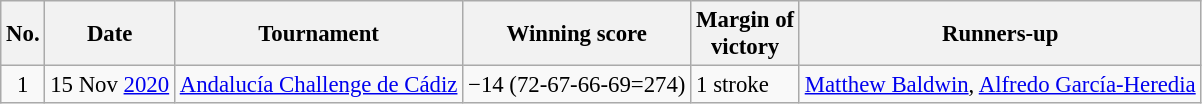<table class="wikitable" style="font-size:95%;">
<tr>
<th>No.</th>
<th>Date</th>
<th>Tournament</th>
<th>Winning score</th>
<th>Margin of<br>victory</th>
<th>Runners-up</th>
</tr>
<tr>
<td align=center>1</td>
<td align=right>15 Nov <a href='#'>2020</a></td>
<td><a href='#'>Andalucía Challenge de Cádiz</a></td>
<td>−14 (72-67-66-69=274)</td>
<td>1 stroke</td>
<td> <a href='#'>Matthew Baldwin</a>,  <a href='#'>Alfredo García-Heredia</a></td>
</tr>
</table>
